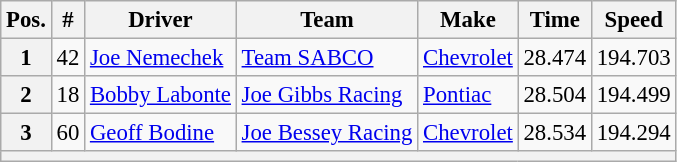<table class="wikitable" style="font-size:95%">
<tr>
<th>Pos.</th>
<th>#</th>
<th>Driver</th>
<th>Team</th>
<th>Make</th>
<th>Time</th>
<th>Speed</th>
</tr>
<tr>
<th>1</th>
<td>42</td>
<td><a href='#'>Joe Nemechek</a></td>
<td><a href='#'>Team SABCO</a></td>
<td><a href='#'>Chevrolet</a></td>
<td>28.474</td>
<td>194.703</td>
</tr>
<tr>
<th>2</th>
<td>18</td>
<td><a href='#'>Bobby Labonte</a></td>
<td><a href='#'>Joe Gibbs Racing</a></td>
<td><a href='#'>Pontiac</a></td>
<td>28.504</td>
<td>194.499</td>
</tr>
<tr>
<th>3</th>
<td>60</td>
<td><a href='#'>Geoff Bodine</a></td>
<td><a href='#'>Joe Bessey Racing</a></td>
<td><a href='#'>Chevrolet</a></td>
<td>28.534</td>
<td>194.294</td>
</tr>
<tr>
<th colspan="7"></th>
</tr>
</table>
